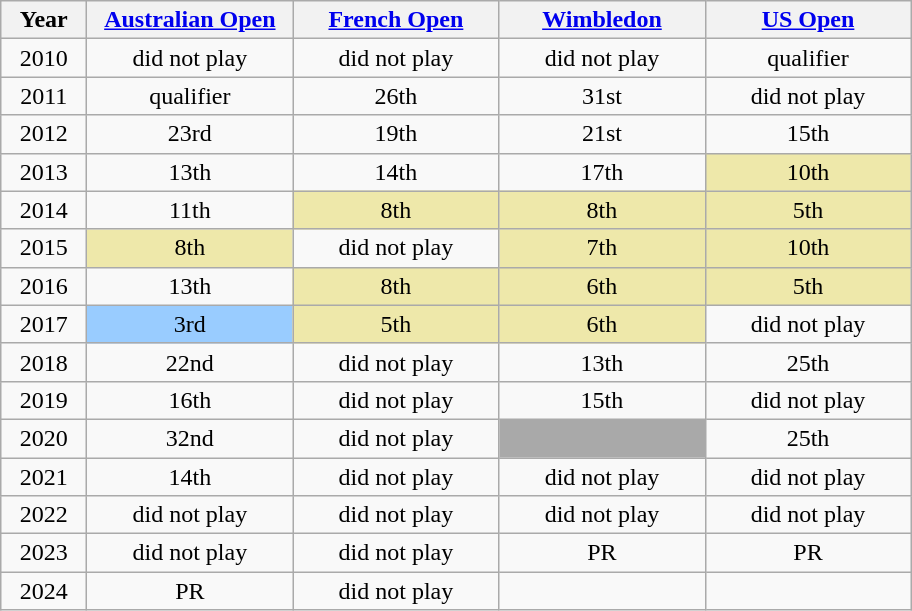<table class=wikitable style=text-align:center>
<tr>
<th width=50>Year</th>
<th width=130><a href='#'>Australian Open</a></th>
<th width=130><a href='#'>French Open</a></th>
<th width=130><a href='#'>Wimbledon</a></th>
<th width=130><a href='#'>US Open</a></th>
</tr>
<tr>
<td scope="row">2010</td>
<td>did not play</td>
<td>did not play</td>
<td>did not play</td>
<td>qualifier</td>
</tr>
<tr>
<td scope="row">2011</td>
<td>qualifier</td>
<td>26th</td>
<td>31st</td>
<td>did not play</td>
</tr>
<tr>
<td scope="row">2012</td>
<td>23rd</td>
<td>19th</td>
<td>21st</td>
<td>15th</td>
</tr>
<tr>
<td scope="row">2013</td>
<td>13th</td>
<td>14th</td>
<td>17th</td>
<td style=background:#eee8aa>10th</td>
</tr>
<tr>
<td scope="row">2014</td>
<td>11th</td>
<td style=background:#eee8aa>8th</td>
<td style=background:#eee8aa>8th</td>
<td style=background:#eee8aa>5th</td>
</tr>
<tr>
<td scope="row">2015</td>
<td style=background:#eee8aa>8th</td>
<td>did not play</td>
<td style=background:#eee8aa>7th</td>
<td style=background:#eee8aa>10th</td>
</tr>
<tr>
<td scope="row">2016</td>
<td>13th</td>
<td style=background:#eee8aa>8th</td>
<td style=background:#eee8aa>6th</td>
<td style=background:#eee8aa>5th</td>
</tr>
<tr>
<td scope="row">2017</td>
<td style=background:#99ccff>3rd</td>
<td style=background:#eee8aa>5th</td>
<td style=background:#eee8aa>6th</td>
<td>did not play</td>
</tr>
<tr>
<td scope="row">2018</td>
<td>22nd</td>
<td>did not play</td>
<td>13th</td>
<td>25th</td>
</tr>
<tr>
<td scope="row">2019</td>
<td>16th</td>
<td>did not play</td>
<td>15th</td>
<td>did not play</td>
</tr>
<tr>
<td scope="row">2020</td>
<td>32nd</td>
<td>did not play</td>
<td bgcolor="darkgray"></td>
<td>25th</td>
</tr>
<tr>
<td scope="row">2021</td>
<td>14th</td>
<td>did not play</td>
<td>did not play</td>
<td>did not play</td>
</tr>
<tr>
<td scope="row">2022</td>
<td>did not play</td>
<td>did not play</td>
<td>did not play</td>
<td>did not play</td>
</tr>
<tr>
<td scope="row">2023</td>
<td>did not play</td>
<td>did not play</td>
<td>PR</td>
<td>PR</td>
</tr>
<tr>
<td scope="row">2024</td>
<td>PR</td>
<td>did not play</td>
<td></td>
<td></td>
</tr>
</table>
